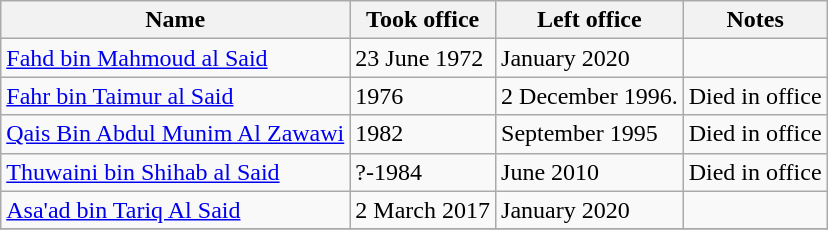<table class="wikitable">
<tr>
<th>Name</th>
<th>Took office</th>
<th>Left office</th>
<th>Notes</th>
</tr>
<tr>
<td><a href='#'>Fahd bin Mahmoud al Said</a></td>
<td>23 June 1972</td>
<td>January 2020</td>
<td></td>
</tr>
<tr>
<td><a href='#'>Fahr bin Taimur al Said</a></td>
<td>1976</td>
<td>2 December 1996.</td>
<td> Died in office</td>
</tr>
<tr>
<td><a href='#'>Qais Bin Abdul Munim Al Zawawi</a></td>
<td>1982</td>
<td>September 1995</td>
<td> Died in office</td>
</tr>
<tr>
<td><a href='#'>Thuwaini bin Shihab al Said</a></td>
<td>?-1984</td>
<td>June 2010</td>
<td> Died in office</td>
</tr>
<tr>
<td><a href='#'>Asa'ad bin Tariq Al Said</a></td>
<td>2 March 2017</td>
<td>January 2020</td>
<td></td>
</tr>
<tr>
</tr>
</table>
